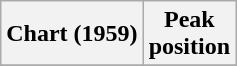<table class="wikitable sortable">
<tr>
<th align="center">Chart (1959)</th>
<th align="center">Peak<br>position</th>
</tr>
<tr>
</tr>
</table>
